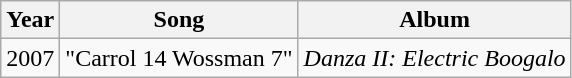<table class=wikitable>
<tr>
<th>Year</th>
<th>Song</th>
<th>Album</th>
</tr>
<tr>
<td>2007</td>
<td>"Carrol 14 Wossman 7"</td>
<td><em>Danza II: Electric Boogalo</em></td>
</tr>
</table>
